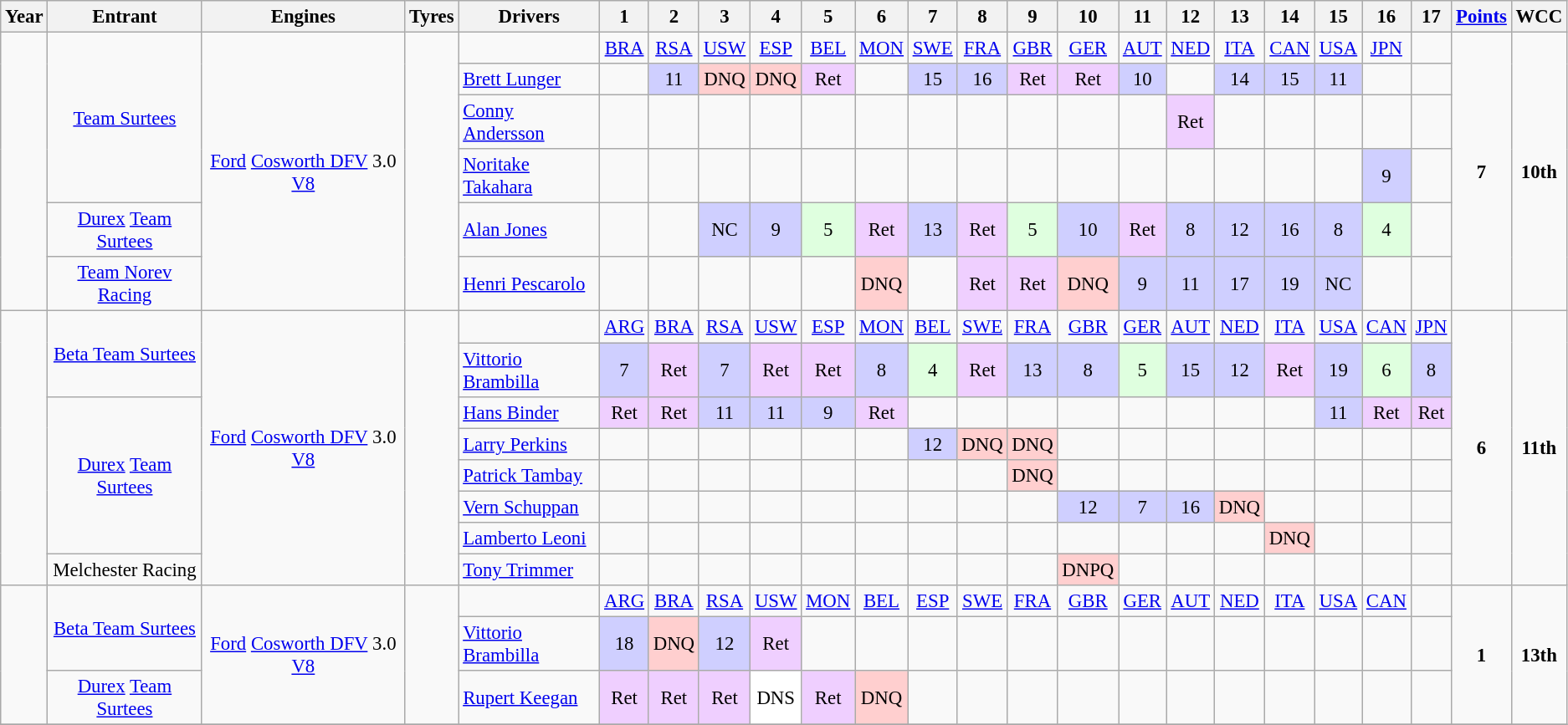<table class="wikitable" style="text-align:center; font-size:95%">
<tr>
<th>Year</th>
<th>Entrant</th>
<th>Engines</th>
<th>Tyres</th>
<th>Drivers</th>
<th>1</th>
<th>2</th>
<th>3</th>
<th>4</th>
<th>5</th>
<th>6</th>
<th>7</th>
<th>8</th>
<th>9</th>
<th>10</th>
<th>11</th>
<th>12</th>
<th>13</th>
<th>14</th>
<th>15</th>
<th>16</th>
<th>17</th>
<th><a href='#'>Points</a></th>
<th>WCC</th>
</tr>
<tr>
<td rowspan="6"></td>
<td rowspan="4"><a href='#'>Team Surtees</a></td>
<td rowspan="6"><a href='#'>Ford</a> <a href='#'>Cosworth DFV</a> 3.0 <a href='#'>V8</a></td>
<td rowspan="6"></td>
<td></td>
<td><a href='#'>BRA</a></td>
<td><a href='#'>RSA</a></td>
<td><a href='#'>USW</a></td>
<td><a href='#'>ESP</a></td>
<td><a href='#'>BEL</a></td>
<td><a href='#'>MON</a></td>
<td><a href='#'>SWE</a></td>
<td><a href='#'>FRA</a></td>
<td><a href='#'>GBR</a></td>
<td><a href='#'>GER</a></td>
<td><a href='#'>AUT</a></td>
<td><a href='#'>NED</a></td>
<td><a href='#'>ITA</a></td>
<td><a href='#'>CAN</a></td>
<td><a href='#'>USA</a></td>
<td><a href='#'>JPN</a></td>
<td></td>
<td rowspan="6"><strong>7</strong></td>
<td rowspan="6"><strong>10th</strong></td>
</tr>
<tr>
<td align="left"><a href='#'>Brett Lunger</a></td>
<td></td>
<td style="background:#CFCFFF;">11</td>
<td style="background:#FFCFCF;">DNQ</td>
<td style="background:#FFCFCF;">DNQ</td>
<td style="background:#EFCFFF;">Ret</td>
<td></td>
<td style="background:#CFCFFF;">15</td>
<td style="background:#CFCFFF;">16</td>
<td style="background:#EFCFFF;">Ret</td>
<td style="background:#EFCFFF;">Ret</td>
<td style="background:#CFCFFF;">10</td>
<td></td>
<td style="background:#CFCFFF;">14</td>
<td style="background:#CFCFFF;">15</td>
<td style="background:#CFCFFF;">11</td>
<td></td>
<td></td>
</tr>
<tr>
<td align="left"><a href='#'>Conny Andersson</a></td>
<td></td>
<td></td>
<td></td>
<td></td>
<td></td>
<td></td>
<td></td>
<td></td>
<td></td>
<td></td>
<td></td>
<td style="background:#EFCFFF;">Ret</td>
<td></td>
<td></td>
<td></td>
<td></td>
<td></td>
</tr>
<tr>
<td align="left"><a href='#'>Noritake Takahara</a></td>
<td></td>
<td></td>
<td></td>
<td></td>
<td></td>
<td></td>
<td></td>
<td></td>
<td></td>
<td></td>
<td></td>
<td></td>
<td></td>
<td></td>
<td></td>
<td style="background:#CFCFFF;">9</td>
<td></td>
</tr>
<tr>
<td><a href='#'>Durex</a> <a href='#'>Team Surtees</a></td>
<td align="left"><a href='#'>Alan Jones</a></td>
<td></td>
<td></td>
<td style="background:#CFCFFF;">NC</td>
<td style="background:#CFCFFF;">9</td>
<td style="background:#DFFFDF;">5</td>
<td style="background:#EFCFFF;">Ret</td>
<td style="background:#CFCFFF;">13</td>
<td style="background:#EFCFFF;">Ret</td>
<td style="background:#DFFFDF;">5</td>
<td style="background:#CFCFFF;">10</td>
<td style="background:#EFCFFF;">Ret</td>
<td style="background:#CFCFFF;">8</td>
<td style="background:#CFCFFF;">12</td>
<td style="background:#CFCFFF;">16</td>
<td style="background:#CFCFFF;">8</td>
<td style="background:#DFFFDF;">4</td>
<td></td>
</tr>
<tr>
<td><a href='#'>Team Norev Racing</a></td>
<td style="text-align:left"><a href='#'>Henri Pescarolo</a></td>
<td></td>
<td></td>
<td></td>
<td></td>
<td></td>
<td style="background:#FFCFCF;">DNQ</td>
<td></td>
<td style="background:#EFCFFF;">Ret</td>
<td style="background:#EFCFFF;">Ret</td>
<td style="background:#FFCFCF;">DNQ</td>
<td style="background:#CFCFFF;">9</td>
<td style="background:#CFCFFF;">11</td>
<td style="background:#CFCFFF;">17</td>
<td style="background:#CFCFFF;">19</td>
<td style="background:#CFCFFF;">NC</td>
<td></td>
<td></td>
</tr>
<tr>
<td rowspan="8"></td>
<td rowspan="2"><a href='#'>Beta Team Surtees</a></td>
<td rowspan="8"><a href='#'>Ford</a> <a href='#'>Cosworth DFV</a> 3.0 <a href='#'>V8</a></td>
<td rowspan="8"></td>
<td></td>
<td><a href='#'>ARG</a></td>
<td><a href='#'>BRA</a></td>
<td><a href='#'>RSA</a></td>
<td><a href='#'>USW</a></td>
<td><a href='#'>ESP</a></td>
<td><a href='#'>MON</a></td>
<td><a href='#'>BEL</a></td>
<td><a href='#'>SWE</a></td>
<td><a href='#'>FRA</a></td>
<td><a href='#'>GBR</a></td>
<td><a href='#'>GER</a></td>
<td><a href='#'>AUT</a></td>
<td><a href='#'>NED</a></td>
<td><a href='#'>ITA</a></td>
<td><a href='#'>USA</a></td>
<td><a href='#'>CAN</a></td>
<td><a href='#'>JPN</a></td>
<td rowspan="8"><strong>6</strong></td>
<td rowspan="8"><strong>11th</strong></td>
</tr>
<tr>
<td align="left"><a href='#'>Vittorio Brambilla</a></td>
<td style="background:#CFCFFF;">7</td>
<td style="background:#EFCFFF;">Ret</td>
<td style="background:#CFCFFF;">7</td>
<td style="background:#EFCFFF;">Ret</td>
<td style="background:#EFCFFF;">Ret</td>
<td style="background:#CFCFFF;">8</td>
<td style="background:#DFFFDF;">4</td>
<td style="background:#EFCFFF;">Ret</td>
<td style="background:#CFCFFF;">13</td>
<td style="background:#CFCFFF;">8</td>
<td style="background:#DFFFDF;">5</td>
<td style="background:#CFCFFF;">15</td>
<td style="background:#CFCFFF;">12</td>
<td style="background:#EFCFFF;">Ret</td>
<td style="background:#CFCFFF;">19</td>
<td style="background:#DFFFDF;">6</td>
<td style="background:#CFCFFF;">8</td>
</tr>
<tr>
<td rowspan="5"><a href='#'>Durex</a> <a href='#'>Team Surtees</a></td>
<td align="left"><a href='#'>Hans Binder</a></td>
<td style="background:#EFCFFF;">Ret</td>
<td style="background:#EFCFFF;">Ret</td>
<td style="background:#CFCFFF;">11</td>
<td style="background:#CFCFFF;">11</td>
<td style="background:#CFCFFF;">9</td>
<td style="background:#EFCFFF;">Ret</td>
<td></td>
<td></td>
<td></td>
<td></td>
<td></td>
<td></td>
<td></td>
<td></td>
<td style="background:#CFCFFF;">11</td>
<td style="background:#EFCFFF;">Ret</td>
<td style="background:#EFCFFF;">Ret</td>
</tr>
<tr>
<td align="left"><a href='#'>Larry Perkins</a></td>
<td></td>
<td></td>
<td></td>
<td></td>
<td></td>
<td></td>
<td style="background:#CFCFFF;">12</td>
<td style="background:#FFCFCF;">DNQ</td>
<td style="background:#FFCFCF;">DNQ</td>
<td></td>
<td></td>
<td></td>
<td></td>
<td></td>
<td></td>
<td></td>
<td></td>
</tr>
<tr>
<td align="left"><a href='#'>Patrick Tambay</a></td>
<td></td>
<td></td>
<td></td>
<td></td>
<td></td>
<td></td>
<td></td>
<td></td>
<td style="background:#FFCFCF;">DNQ</td>
<td></td>
<td></td>
<td></td>
<td></td>
<td></td>
<td></td>
<td></td>
<td></td>
</tr>
<tr>
<td align="left"><a href='#'>Vern Schuppan</a></td>
<td></td>
<td></td>
<td></td>
<td></td>
<td></td>
<td></td>
<td></td>
<td></td>
<td></td>
<td style="background:#CFCFFF;">12</td>
<td style="background:#CFCFFF;">7</td>
<td style="background:#CFCFFF;">16</td>
<td style="background:#FFCFCF;">DNQ</td>
<td></td>
<td></td>
<td></td>
<td></td>
</tr>
<tr>
<td align="left"><a href='#'>Lamberto Leoni</a></td>
<td></td>
<td></td>
<td></td>
<td></td>
<td></td>
<td></td>
<td></td>
<td></td>
<td></td>
<td></td>
<td></td>
<td></td>
<td></td>
<td style="background:#FFCFCF;">DNQ</td>
<td></td>
<td></td>
<td></td>
</tr>
<tr>
<td>Melchester Racing</td>
<td style="text-align:left"><a href='#'>Tony Trimmer</a></td>
<td></td>
<td></td>
<td></td>
<td></td>
<td></td>
<td></td>
<td></td>
<td></td>
<td></td>
<td style="background:#FFCFCF;">DNPQ</td>
<td></td>
<td></td>
<td></td>
<td></td>
<td></td>
<td></td>
<td></td>
</tr>
<tr>
<td rowspan="3"></td>
<td rowspan="2"><a href='#'>Beta Team Surtees</a></td>
<td rowspan="3"><a href='#'>Ford</a> <a href='#'>Cosworth DFV</a> 3.0 <a href='#'>V8</a></td>
<td rowspan="3"></td>
<td></td>
<td><a href='#'>ARG</a></td>
<td><a href='#'>BRA</a></td>
<td><a href='#'>RSA</a></td>
<td><a href='#'>USW</a></td>
<td><a href='#'>MON</a></td>
<td><a href='#'>BEL</a></td>
<td><a href='#'>ESP</a></td>
<td><a href='#'>SWE</a></td>
<td><a href='#'>FRA</a></td>
<td><a href='#'>GBR</a></td>
<td><a href='#'>GER</a></td>
<td><a href='#'>AUT</a></td>
<td><a href='#'>NED</a></td>
<td><a href='#'>ITA</a></td>
<td><a href='#'>USA</a></td>
<td><a href='#'>CAN</a></td>
<td></td>
<td rowspan="3"><strong>1</strong></td>
<td rowspan="3"><strong>13th</strong></td>
</tr>
<tr>
<td align="left"><a href='#'>Vittorio Brambilla</a></td>
<td style="background:#CFCFFF;">18</td>
<td style="background:#FFCFCF;">DNQ</td>
<td style="background:#CFCFFF;">12</td>
<td style="background:#EFCFFF;">Ret</td>
<td></td>
<td></td>
<td></td>
<td></td>
<td></td>
<td></td>
<td></td>
<td></td>
<td></td>
<td></td>
<td></td>
<td></td>
<td></td>
</tr>
<tr>
<td><a href='#'>Durex</a> <a href='#'>Team Surtees</a></td>
<td align="left"><a href='#'>Rupert Keegan</a></td>
<td style="background:#EFCFFF;">Ret</td>
<td style="background:#EFCFFF;">Ret</td>
<td style="background:#EFCFFF;">Ret</td>
<td style="background:#ffffff;">DNS</td>
<td style="background:#EFCFFF;">Ret</td>
<td style="background:#FFCFCF;">DNQ</td>
<td></td>
<td></td>
<td></td>
<td></td>
<td></td>
<td></td>
<td></td>
<td></td>
<td></td>
<td></td>
<td></td>
</tr>
<tr>
</tr>
</table>
